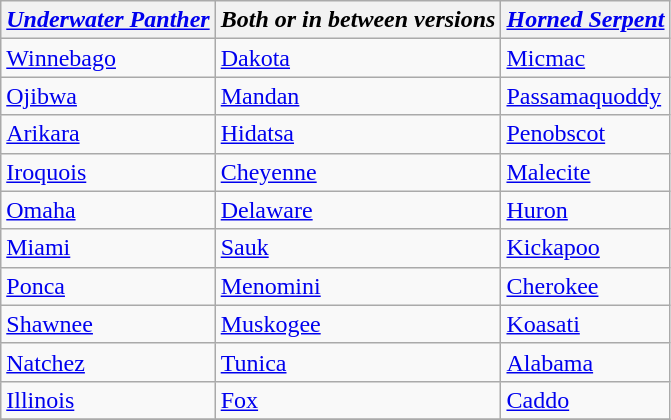<table class=wikitable>
<tr>
<th><em><a href='#'>Underwater Panther</a></em></th>
<th><em>Both or in between versions</em></th>
<th><em><a href='#'>Horned Serpent</a></em></th>
</tr>
<tr>
<td rowspan="1"><a href='#'>Winnebago</a></td>
<td><a href='#'>Dakota</a></td>
<td><a href='#'>Micmac</a></td>
</tr>
<tr>
<td rowspan="1"><a href='#'>Ojibwa</a></td>
<td><a href='#'>Mandan</a></td>
<td><a href='#'>Passamaquoddy</a></td>
</tr>
<tr>
<td rowspan=1><a href='#'>Arikara</a></td>
<td><a href='#'>Hidatsa</a></td>
<td><a href='#'>Penobscot</a></td>
</tr>
<tr>
<td rowspan="1"><a href='#'>Iroquois</a></td>
<td><a href='#'>Cheyenne</a></td>
<td><a href='#'>Malecite</a></td>
</tr>
<tr>
<td rowspan="1"><a href='#'>Omaha</a></td>
<td><a href='#'>Delaware</a></td>
<td><a href='#'>Huron</a></td>
</tr>
<tr>
<td rowspan="1"><a href='#'>Miami</a></td>
<td><a href='#'>Sauk</a></td>
<td><a href='#'>Kickapoo</a></td>
</tr>
<tr>
<td rowspan "1"><a href='#'>Ponca</a></td>
<td><a href='#'>Menomini</a></td>
<td><a href='#'>Cherokee</a></td>
</tr>
<tr>
<td rowspan="1"><a href='#'>Shawnee</a></td>
<td><a href='#'>Muskogee</a></td>
<td><a href='#'>Koasati</a></td>
</tr>
<tr>
<td rowspan "1"><a href='#'>Natchez</a></td>
<td><a href='#'>Tunica</a></td>
<td><a href='#'>Alabama</a></td>
</tr>
<tr>
<td rowspan="1"><a href='#'>Illinois</a></td>
<td><a href='#'>Fox</a></td>
<td><a href='#'>Caddo</a></td>
</tr>
<tr>
</tr>
</table>
